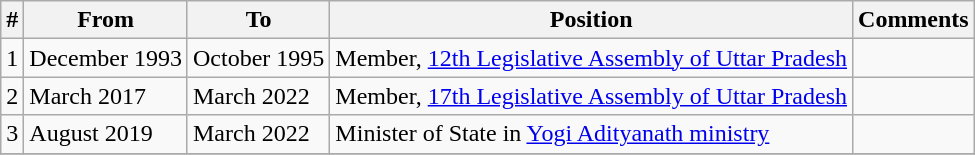<table class="wikitable sortable">
<tr>
<th>#</th>
<th>From</th>
<th>To</th>
<th>Position</th>
<th>Comments</th>
</tr>
<tr>
<td>1</td>
<td>December 1993</td>
<td>October 1995</td>
<td>Member, <a href='#'>12th Legislative Assembly of Uttar Pradesh</a></td>
<td></td>
</tr>
<tr>
<td>2</td>
<td>March 2017</td>
<td>March 2022</td>
<td>Member, <a href='#'>17th Legislative Assembly of Uttar Pradesh</a></td>
<td></td>
</tr>
<tr>
<td>3</td>
<td>August 2019</td>
<td>March 2022</td>
<td>Minister of State in <a href='#'>Yogi Adityanath ministry</a></td>
<td></td>
</tr>
<tr>
</tr>
</table>
